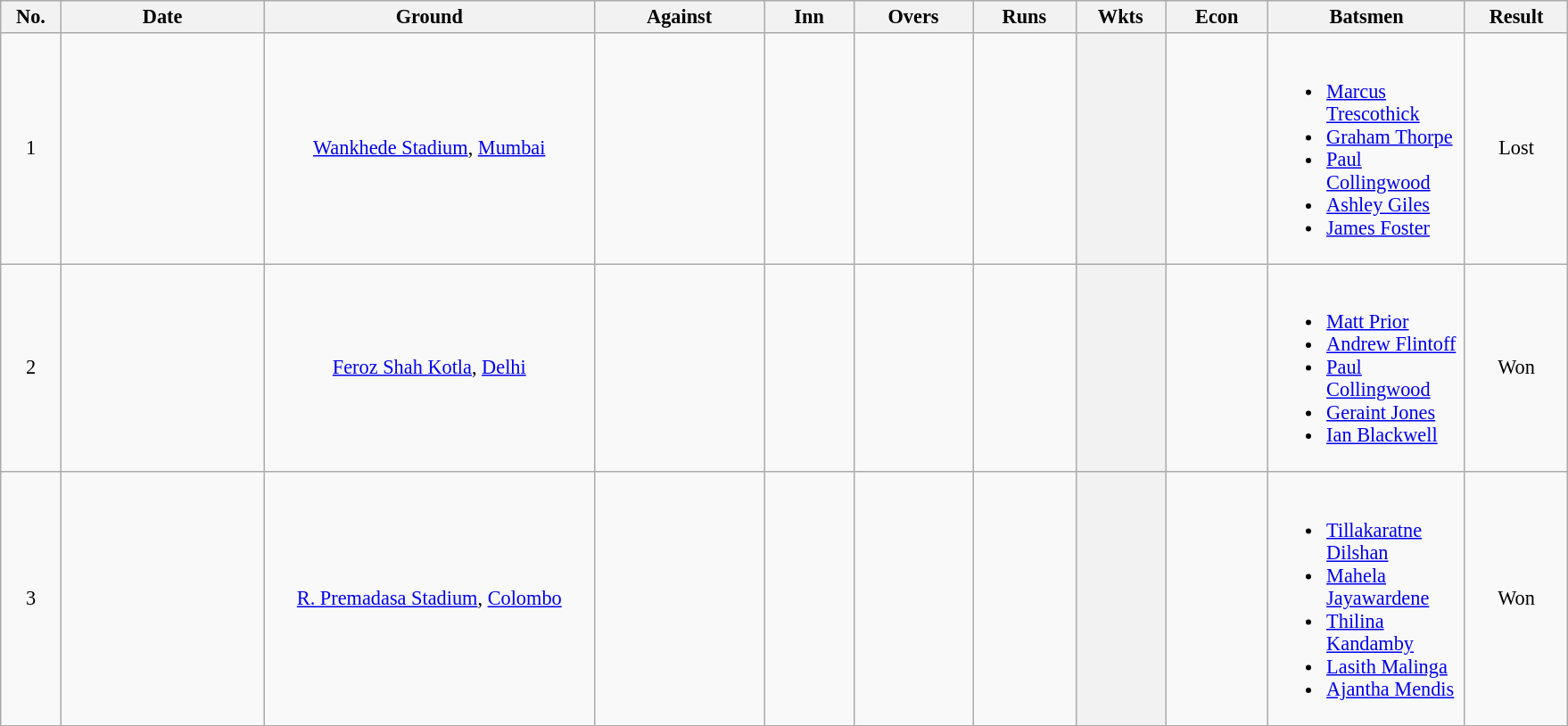<table class="wikitable plainrowheaders sortable" style="font-size: 93%">
<tr align=center>
<th scope="col" style="width:38px;">No.</th>
<th scope="col" style="width:145px;">Date</th>
<th scope="col" style="width:240px;">Ground</th>
<th scope="col" style="width:120px;">Against</th>
<th scope="col" style="width:60px;">Inn</th>
<th scope="col" style="width:82px;">Overs</th>
<th scope="col" style="width:70px;">Runs</th>
<th scope="col" style="width:60px;">Wkts</th>
<th scope="col" style="width:70px;">Econ</th>
<th scope="col" style="width:140px;" class="unsortable">Batsmen</th>
<th scope="col" style="width:70px;">Result</th>
</tr>
<tr align=center>
<td>1</td>
<td></td>
<td><a href='#'>Wankhede Stadium</a>, <a href='#'>Mumbai</a></td>
<td></td>
<td></td>
<td></td>
<td></td>
<th scope="row"></th>
<td></td>
<td align=left><br><ul><li><a href='#'>Marcus Trescothick</a></li><li><a href='#'>Graham Thorpe</a></li><li><a href='#'>Paul Collingwood</a></li><li><a href='#'>Ashley Giles</a></li><li><a href='#'>James Foster</a></li></ul></td>
<td>Lost</td>
</tr>
<tr align=center>
<td>2</td>
<td> </td>
<td><a href='#'>Feroz Shah Kotla</a>, <a href='#'>Delhi</a></td>
<td></td>
<td></td>
<td></td>
<td></td>
<th scope="row"></th>
<td></td>
<td align=left><br><ul><li><a href='#'>Matt Prior</a></li><li><a href='#'>Andrew Flintoff</a></li><li><a href='#'>Paul Collingwood</a></li><li><a href='#'>Geraint Jones</a></li><li><a href='#'>Ian Blackwell</a></li></ul></td>
<td>Won</td>
</tr>
<tr align=center>
<td>3</td>
<td></td>
<td><a href='#'>R. Premadasa Stadium</a>, <a href='#'>Colombo</a></td>
<td></td>
<td></td>
<td></td>
<td></td>
<th scope="row"></th>
<td></td>
<td align=left><br><ul><li><a href='#'>Tillakaratne Dilshan</a></li><li><a href='#'>Mahela Jayawardene</a></li><li><a href='#'>Thilina Kandamby</a></li><li><a href='#'>Lasith Malinga</a></li><li><a href='#'>Ajantha Mendis</a></li></ul></td>
<td>Won</td>
</tr>
</table>
